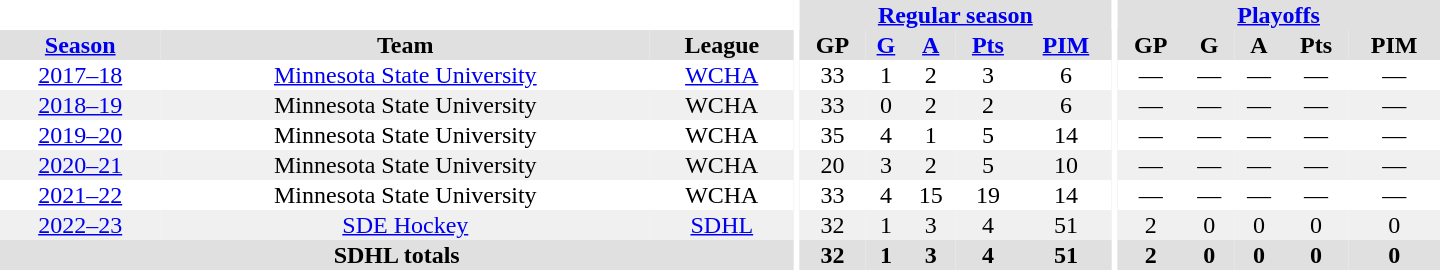<table border="0" cellpadding="1" cellspacing="0" style="text-align:center; width:60em">
<tr bgcolor="#e0e0e0">
<th colspan="3" bgcolor="#ffffff"></th>
<th rowspan="97" bgcolor="#ffffff"></th>
<th colspan="5"><a href='#'>Regular season</a></th>
<th rowspan="97" bgcolor="#ffffff"></th>
<th colspan="5"><a href='#'>Playoffs</a></th>
</tr>
<tr bgcolor="#e0e0e0">
<th><a href='#'>Season</a></th>
<th>Team</th>
<th>League</th>
<th>GP</th>
<th><a href='#'>G</a></th>
<th><a href='#'>A</a></th>
<th><a href='#'>Pts</a></th>
<th><a href='#'>PIM</a></th>
<th>GP</th>
<th>G</th>
<th>A</th>
<th>Pts</th>
<th>PIM</th>
</tr>
<tr>
<td><a href='#'>2017–18</a></td>
<td><a href='#'>Minnesota State University</a></td>
<td><a href='#'>WCHA</a></td>
<td>33</td>
<td>1</td>
<td>2</td>
<td>3</td>
<td>6</td>
<td>—</td>
<td>—</td>
<td>—</td>
<td>—</td>
<td>—</td>
</tr>
<tr bgcolor="#f0f0f0">
<td><a href='#'>2018–19</a></td>
<td>Minnesota State University</td>
<td>WCHA</td>
<td>33</td>
<td>0</td>
<td>2</td>
<td>2</td>
<td>6</td>
<td>—</td>
<td>—</td>
<td>—</td>
<td>—</td>
<td>—</td>
</tr>
<tr>
<td><a href='#'>2019–20</a></td>
<td>Minnesota State University</td>
<td>WCHA</td>
<td>35</td>
<td>4</td>
<td>1</td>
<td>5</td>
<td>14</td>
<td>—</td>
<td>—</td>
<td>—</td>
<td>—</td>
<td>—</td>
</tr>
<tr bgcolor="#f0f0f0">
<td><a href='#'>2020–21</a></td>
<td>Minnesota State University</td>
<td>WCHA</td>
<td>20</td>
<td>3</td>
<td>2</td>
<td>5</td>
<td>10</td>
<td>—</td>
<td>—</td>
<td>—</td>
<td>—</td>
<td>—</td>
</tr>
<tr>
<td><a href='#'>2021–22</a></td>
<td>Minnesota State University</td>
<td>WCHA</td>
<td>33</td>
<td>4</td>
<td>15</td>
<td>19</td>
<td>14</td>
<td>—</td>
<td>—</td>
<td>—</td>
<td>—</td>
<td>—</td>
</tr>
<tr bgcolor="#f0f0f0">
<td><a href='#'>2022–23</a></td>
<td><a href='#'>SDE Hockey</a></td>
<td><a href='#'>SDHL</a></td>
<td>32</td>
<td>1</td>
<td>3</td>
<td>4</td>
<td>51</td>
<td>2</td>
<td>0</td>
<td>0</td>
<td>0</td>
<td>0</td>
</tr>
<tr bgcolor="#e0e0e0">
<th colspan="3">SDHL totals</th>
<th>32</th>
<th>1</th>
<th>3</th>
<th>4</th>
<th>51</th>
<th>2</th>
<th>0</th>
<th>0</th>
<th>0</th>
<th>0</th>
</tr>
</table>
